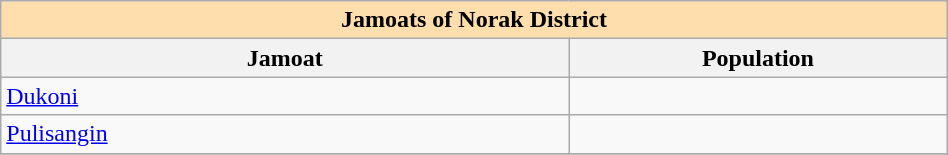<table class="wikitable" width= "50%">
<tr>
<td colspan="2" style="text-align:center; background:#ffdead;"><strong>Jamoats of Norak District</strong></td>
</tr>
<tr>
<th width=30%>Jamoat</th>
<th width=20%>Population</th>
</tr>
<tr>
<td><a href='#'>Dukoni</a></td>
<td></td>
</tr>
<tr>
<td><a href='#'>Pulisangin</a></td>
<td></td>
</tr>
<tr>
</tr>
</table>
